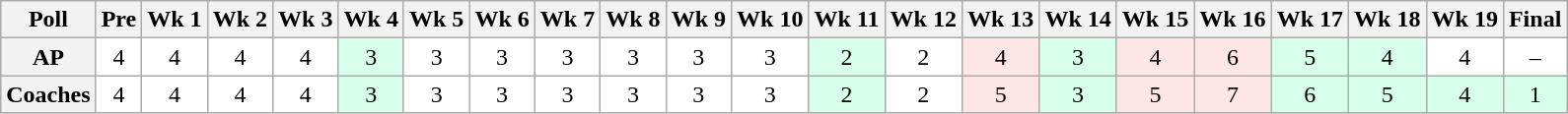<table class="wikitable" style="white-space:nowrap;">
<tr>
<th>Poll</th>
<th>Pre</th>
<th>Wk 1</th>
<th>Wk 2</th>
<th>Wk 3</th>
<th>Wk 4</th>
<th>Wk 5</th>
<th>Wk 6</th>
<th>Wk 7</th>
<th>Wk 8</th>
<th>Wk 9</th>
<th>Wk 10</th>
<th>Wk 11</th>
<th>Wk 12</th>
<th>Wk 13</th>
<th>Wk 14</th>
<th>Wk 15</th>
<th>Wk 16</th>
<th>Wk 17</th>
<th>Wk 18</th>
<th>Wk 19</th>
<th>Final</th>
</tr>
<tr style="text-align:center;">
<th>AP</th>
<td style="background:#FFF;">4</td>
<td style="background:#FFF;">4</td>
<td style="background:#FFF;">4</td>
<td style="background:#FFF;">4</td>
<td style="background:#D8FFEB;">3</td>
<td style="background:#FFF;">3</td>
<td style="background:#FFF;">3</td>
<td style="background:#FFF;">3</td>
<td style="background:#FFF;">3</td>
<td style="background:#FFF;">3</td>
<td style="background:#FFF;">3</td>
<td style="background:#D8FFEB;">2</td>
<td style="background:#FFF;">2</td>
<td style="background:#FFE6E6;">4</td>
<td style="background:#D8FFEB;">3</td>
<td style="background:#FFE6E6;">4</td>
<td style="background:#FFE6E6;">6</td>
<td style="background:#D8FFEB;">5</td>
<td style="background:#D8FFEB;">4</td>
<td style="background:#FFF;">4</td>
<td style="background:#FFF;">–</td>
</tr>
<tr style="text-align:center;">
<th>Coaches</th>
<td style="background:#FFF;">4</td>
<td style="background:#FFF;">4</td>
<td style="background:#FFF;">4</td>
<td style="background:#FFF;">4</td>
<td style="background:#D8FFEB;">3</td>
<td style="background:#FFF;">3</td>
<td style="background:#FFF;">3</td>
<td style="background:#FFF;">3</td>
<td style="background:#FFF;">3</td>
<td style="background:#FFF;">3</td>
<td style="background:#FFF;">3</td>
<td style="background:#D8FFEB;">2</td>
<td style="background:#FFF;">2</td>
<td style="background:#FFE6E6;">5</td>
<td style="background:#D8FFEB;">3</td>
<td style="background:#FFE6E6;">5</td>
<td style="background:#FFE6E6;">7</td>
<td style="background:#D8FFEB;">6</td>
<td style="background:#D8FFEB;">5</td>
<td style="background:#D8FFEB;">4</td>
<td style="background:#D8FFEB;">1</td>
</tr>
</table>
